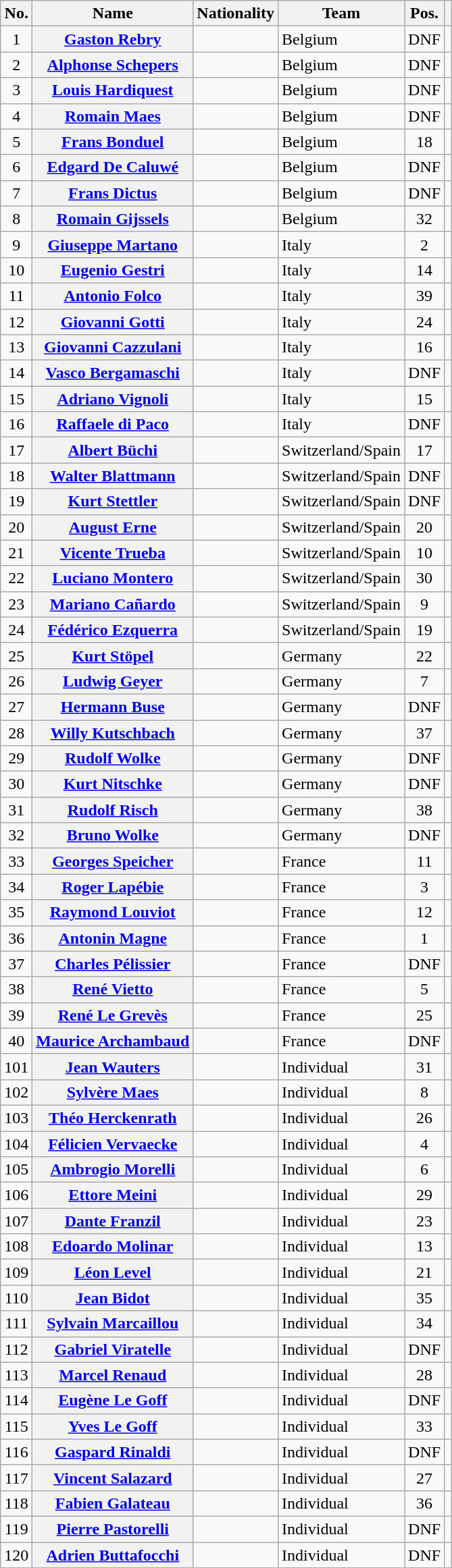<table class="wikitable plainrowheaders sortable">
<tr>
<th scope="col">No.</th>
<th scope="col">Name</th>
<th scope="col">Nationality</th>
<th scope="col">Team</th>
<th scope="col" data-sort-type="number">Pos.</th>
<th scope="col" class="unsortable"></th>
</tr>
<tr>
<td style="text-align:center;">1</td>
<th scope="row"><a href='#'>Gaston Rebry</a></th>
<td></td>
<td>Belgium</td>
<td style="text-align:center;" data-sort-value="40">DNF</td>
<td style="text-align:center;"></td>
</tr>
<tr>
<td style="text-align:center;">2</td>
<th scope="row"><a href='#'>Alphonse Schepers</a></th>
<td></td>
<td>Belgium</td>
<td style="text-align:center;" data-sort-value="40">DNF</td>
<td style="text-align:center;"></td>
</tr>
<tr>
<td style="text-align:center;">3</td>
<th scope="row"><a href='#'>Louis Hardiquest</a></th>
<td></td>
<td>Belgium</td>
<td style="text-align:center;" data-sort-value="40">DNF</td>
<td style="text-align:center;"></td>
</tr>
<tr>
<td style="text-align:center;">4</td>
<th scope="row"><a href='#'>Romain Maes</a></th>
<td></td>
<td>Belgium</td>
<td style="text-align:center;" data-sort-value="40">DNF</td>
<td style="text-align:center;"></td>
</tr>
<tr>
<td style="text-align:center;">5</td>
<th scope="row"><a href='#'>Frans Bonduel</a></th>
<td></td>
<td>Belgium</td>
<td style="text-align:center;">18</td>
<td style="text-align:center;"></td>
</tr>
<tr>
<td style="text-align:center;">6</td>
<th scope="row"><a href='#'>Edgard De Caluwé</a></th>
<td></td>
<td>Belgium</td>
<td style="text-align:center;" data-sort-value="40">DNF</td>
<td style="text-align:center;"></td>
</tr>
<tr>
<td style="text-align:center;">7</td>
<th scope="row"><a href='#'>Frans Dictus</a></th>
<td></td>
<td>Belgium</td>
<td style="text-align:center;" data-sort-value="40">DNF</td>
<td style="text-align:center;"></td>
</tr>
<tr>
<td style="text-align:center;">8</td>
<th scope="row"><a href='#'>Romain Gijssels</a></th>
<td></td>
<td>Belgium</td>
<td style="text-align:center;">32</td>
<td style="text-align:center;"></td>
</tr>
<tr>
<td style="text-align:center;">9</td>
<th scope="row"><a href='#'>Giuseppe Martano</a></th>
<td></td>
<td>Italy</td>
<td style="text-align:center;">2</td>
<td style="text-align:center;"></td>
</tr>
<tr>
<td style="text-align:center;">10</td>
<th scope="row"><a href='#'>Eugenio Gestri</a></th>
<td></td>
<td>Italy</td>
<td style="text-align:center;">14</td>
<td style="text-align:center;"></td>
</tr>
<tr>
<td style="text-align:center;">11</td>
<th scope="row"><a href='#'>Antonio Folco</a></th>
<td></td>
<td>Italy</td>
<td style="text-align:center;">39</td>
<td style="text-align:center;"></td>
</tr>
<tr>
<td style="text-align:center;">12</td>
<th scope="row"><a href='#'>Giovanni Gotti</a></th>
<td></td>
<td>Italy</td>
<td style="text-align:center;">24</td>
<td style="text-align:center;"></td>
</tr>
<tr>
<td style="text-align:center;">13</td>
<th scope="row"><a href='#'>Giovanni Cazzulani</a></th>
<td></td>
<td>Italy</td>
<td style="text-align:center;">16</td>
<td style="text-align:center;"></td>
</tr>
<tr>
<td style="text-align:center;">14</td>
<th scope="row"><a href='#'>Vasco Bergamaschi</a></th>
<td></td>
<td>Italy</td>
<td style="text-align:center;" data-sort-value="40">DNF</td>
<td style="text-align:center;"></td>
</tr>
<tr>
<td style="text-align:center;">15</td>
<th scope="row"><a href='#'>Adriano Vignoli</a></th>
<td></td>
<td>Italy</td>
<td style="text-align:center;">15</td>
<td style="text-align:center;"></td>
</tr>
<tr>
<td style="text-align:center;">16</td>
<th scope="row"><a href='#'>Raffaele di Paco</a></th>
<td></td>
<td>Italy</td>
<td style="text-align:center;" data-sort-value="40">DNF</td>
<td style="text-align:center;"></td>
</tr>
<tr>
<td style="text-align:center;">17</td>
<th scope="row"><a href='#'>Albert Büchi</a></th>
<td></td>
<td>Switzerland/Spain</td>
<td style="text-align:center;">17</td>
<td style="text-align:center;"></td>
</tr>
<tr>
<td style="text-align:center;">18</td>
<th scope="row"><a href='#'>Walter Blattmann</a></th>
<td></td>
<td>Switzerland/Spain</td>
<td style="text-align:center;" data-sort-value="40">DNF</td>
<td style="text-align:center;"></td>
</tr>
<tr>
<td style="text-align:center;">19</td>
<th scope="row"><a href='#'>Kurt Stettler</a></th>
<td></td>
<td>Switzerland/Spain</td>
<td style="text-align:center;" data-sort-value="40">DNF</td>
<td style="text-align:center;"></td>
</tr>
<tr>
<td style="text-align:center;">20</td>
<th scope="row"><a href='#'>August Erne</a></th>
<td></td>
<td>Switzerland/Spain</td>
<td style="text-align:center;">20</td>
<td style="text-align:center;"></td>
</tr>
<tr>
<td style="text-align:center;">21</td>
<th scope="row"><a href='#'>Vicente Trueba</a></th>
<td></td>
<td>Switzerland/Spain</td>
<td style="text-align:center;">10</td>
<td style="text-align:center;"></td>
</tr>
<tr>
<td style="text-align:center;">22</td>
<th scope="row"><a href='#'>Luciano Montero</a></th>
<td></td>
<td>Switzerland/Spain</td>
<td style="text-align:center;">30</td>
<td style="text-align:center;"></td>
</tr>
<tr>
<td style="text-align:center;">23</td>
<th scope="row"><a href='#'>Mariano Cañardo</a></th>
<td></td>
<td>Switzerland/Spain</td>
<td style="text-align:center;">9</td>
<td style="text-align:center;"></td>
</tr>
<tr>
<td style="text-align:center;">24</td>
<th scope="row"><a href='#'>Fédérico Ezquerra</a></th>
<td></td>
<td>Switzerland/Spain</td>
<td style="text-align:center;">19</td>
<td style="text-align:center;"></td>
</tr>
<tr>
<td style="text-align:center;">25</td>
<th scope="row"><a href='#'>Kurt Stöpel</a></th>
<td></td>
<td>Germany</td>
<td style="text-align:center;">22</td>
<td style="text-align:center;"></td>
</tr>
<tr>
<td style="text-align:center;">26</td>
<th scope="row"><a href='#'>Ludwig Geyer</a></th>
<td></td>
<td>Germany</td>
<td style="text-align:center;">7</td>
<td style="text-align:center;"></td>
</tr>
<tr>
<td style="text-align:center;">27</td>
<th scope="row"><a href='#'>Hermann Buse</a></th>
<td></td>
<td>Germany</td>
<td style="text-align:center;" data-sort-value="40">DNF</td>
<td style="text-align:center;"></td>
</tr>
<tr>
<td style="text-align:center;">28</td>
<th scope="row"><a href='#'>Willy Kutschbach</a></th>
<td></td>
<td>Germany</td>
<td style="text-align:center;">37</td>
<td style="text-align:center;"></td>
</tr>
<tr>
<td style="text-align:center;">29</td>
<th scope="row"><a href='#'>Rudolf Wolke</a></th>
<td></td>
<td>Germany</td>
<td style="text-align:center;" data-sort-value="40">DNF</td>
<td style="text-align:center;"></td>
</tr>
<tr>
<td style="text-align:center;">30</td>
<th scope="row"><a href='#'>Kurt Nitschke</a></th>
<td></td>
<td>Germany</td>
<td style="text-align:center;" data-sort-value="40">DNF</td>
<td style="text-align:center;"></td>
</tr>
<tr>
<td style="text-align:center;">31</td>
<th scope="row"><a href='#'>Rudolf Risch</a></th>
<td></td>
<td>Germany</td>
<td style="text-align:center;">38</td>
<td style="text-align:center;"></td>
</tr>
<tr>
<td style="text-align:center;">32</td>
<th scope="row"><a href='#'>Bruno Wolke</a></th>
<td></td>
<td>Germany</td>
<td style="text-align:center;" data-sort-value="40">DNF</td>
<td style="text-align:center;"></td>
</tr>
<tr>
<td style="text-align:center;">33</td>
<th scope="row"><a href='#'>Georges Speicher</a></th>
<td></td>
<td>France</td>
<td style="text-align:center;">11</td>
<td style="text-align:center;"></td>
</tr>
<tr>
<td style="text-align:center;">34</td>
<th scope="row"><a href='#'>Roger Lapébie</a></th>
<td></td>
<td>France</td>
<td style="text-align:center;">3</td>
<td style="text-align:center;"></td>
</tr>
<tr>
<td style="text-align:center;">35</td>
<th scope="row"><a href='#'>Raymond Louviot</a></th>
<td></td>
<td>France</td>
<td style="text-align:center;">12</td>
<td style="text-align:center;"></td>
</tr>
<tr>
<td style="text-align:center;">36</td>
<th scope="row"><a href='#'>Antonin Magne</a></th>
<td></td>
<td>France</td>
<td style="text-align:center;">1</td>
<td style="text-align:center;"></td>
</tr>
<tr>
<td style="text-align:center;">37</td>
<th scope="row"><a href='#'>Charles Pélissier</a></th>
<td></td>
<td>France</td>
<td style="text-align:center;" data-sort-value="40">DNF</td>
<td style="text-align:center;"></td>
</tr>
<tr>
<td style="text-align:center;">38</td>
<th scope="row"><a href='#'>René Vietto</a></th>
<td></td>
<td>France</td>
<td style="text-align:center;">5</td>
<td style="text-align:center;"></td>
</tr>
<tr>
<td style="text-align:center;">39</td>
<th scope="row"><a href='#'>René Le Grevès</a></th>
<td></td>
<td>France</td>
<td style="text-align:center;">25</td>
<td style="text-align:center;"></td>
</tr>
<tr>
<td style="text-align:center;">40</td>
<th scope="row"><a href='#'>Maurice Archambaud</a></th>
<td></td>
<td>France</td>
<td style="text-align:center;" data-sort-value="40">DNF</td>
<td style="text-align:center;"></td>
</tr>
<tr>
<td style="text-align:center;">101</td>
<th scope="row"><a href='#'>Jean Wauters</a></th>
<td></td>
<td>Individual</td>
<td style="text-align:center;">31</td>
<td style="text-align:center;"></td>
</tr>
<tr>
<td style="text-align:center;">102</td>
<th scope="row"><a href='#'>Sylvère Maes</a></th>
<td></td>
<td>Individual</td>
<td style="text-align:center;">8</td>
<td style="text-align:center;"></td>
</tr>
<tr>
<td style="text-align:center;">103</td>
<th scope="row"><a href='#'>Théo Herckenrath</a></th>
<td></td>
<td>Individual</td>
<td style="text-align:center;">26</td>
<td style="text-align:center;"></td>
</tr>
<tr>
<td style="text-align:center;">104</td>
<th scope="row"><a href='#'>Félicien Vervaecke</a></th>
<td></td>
<td>Individual</td>
<td style="text-align:center;">4</td>
<td style="text-align:center;"></td>
</tr>
<tr>
<td style="text-align:center;">105</td>
<th scope="row"><a href='#'>Ambrogio Morelli</a></th>
<td></td>
<td>Individual</td>
<td style="text-align:center;">6</td>
<td style="text-align:center;"></td>
</tr>
<tr>
<td style="text-align:center;">106</td>
<th scope="row"><a href='#'>Ettore Meini</a></th>
<td></td>
<td>Individual</td>
<td style="text-align:center;">29</td>
<td style="text-align:center;"></td>
</tr>
<tr>
<td style="text-align:center;">107</td>
<th scope="row"><a href='#'>Dante Franzil</a></th>
<td></td>
<td>Individual</td>
<td style="text-align:center;">23</td>
<td style="text-align:center;"></td>
</tr>
<tr>
<td style="text-align:center;">108</td>
<th scope="row"><a href='#'>Edoardo Molinar</a></th>
<td></td>
<td>Individual</td>
<td style="text-align:center;">13</td>
<td style="text-align:center;"></td>
</tr>
<tr>
<td style="text-align:center;">109</td>
<th scope="row"><a href='#'>Léon Level</a></th>
<td></td>
<td>Individual</td>
<td style="text-align:center;">21</td>
<td style="text-align:center;"></td>
</tr>
<tr>
<td style="text-align:center;">110</td>
<th scope="row"><a href='#'>Jean Bidot</a></th>
<td></td>
<td>Individual</td>
<td style="text-align:center;">35</td>
<td style="text-align:center;"></td>
</tr>
<tr>
<td style="text-align:center;">111</td>
<th scope="row"><a href='#'>Sylvain Marcaillou</a></th>
<td></td>
<td>Individual</td>
<td style="text-align:center;">34</td>
<td style="text-align:center;"></td>
</tr>
<tr>
<td style="text-align:center;">112</td>
<th scope="row"><a href='#'>Gabriel Viratelle</a></th>
<td></td>
<td>Individual</td>
<td style="text-align:center;" data-sort-value="40">DNF</td>
<td style="text-align:center;"></td>
</tr>
<tr>
<td style="text-align:center;">113</td>
<th scope="row"><a href='#'>Marcel Renaud</a></th>
<td></td>
<td>Individual</td>
<td style="text-align:center;">28</td>
<td style="text-align:center;"></td>
</tr>
<tr>
<td style="text-align:center;">114</td>
<th scope="row"><a href='#'>Eugène Le Goff</a></th>
<td></td>
<td>Individual</td>
<td style="text-align:center;" data-sort-value="40">DNF</td>
<td style="text-align:center;"></td>
</tr>
<tr>
<td style="text-align:center;">115</td>
<th scope="row"><a href='#'>Yves Le Goff</a></th>
<td></td>
<td>Individual</td>
<td style="text-align:center;">33</td>
<td style="text-align:center;"></td>
</tr>
<tr>
<td style="text-align:center;">116</td>
<th scope="row"><a href='#'>Gaspard Rinaldi</a></th>
<td></td>
<td>Individual</td>
<td style="text-align:center;" data-sort-value="40">DNF</td>
<td style="text-align:center;"></td>
</tr>
<tr>
<td style="text-align:center;">117</td>
<th scope="row"><a href='#'>Vincent Salazard</a></th>
<td></td>
<td>Individual</td>
<td style="text-align:center;">27</td>
<td style="text-align:center;"></td>
</tr>
<tr>
<td style="text-align:center;">118</td>
<th scope="row"><a href='#'>Fabien Galateau</a></th>
<td></td>
<td>Individual</td>
<td style="text-align:center;">36</td>
<td style="text-align:center;"></td>
</tr>
<tr>
<td style="text-align:center;">119</td>
<th scope="row"><a href='#'>Pierre Pastorelli</a></th>
<td></td>
<td>Individual</td>
<td style="text-align:center;" data-sort-value="40">DNF</td>
<td style="text-align:center;"></td>
</tr>
<tr>
<td style="text-align:center;">120</td>
<th scope="row"><a href='#'>Adrien Buttafocchi</a></th>
<td></td>
<td>Individual</td>
<td style="text-align:center;" data-sort-value="40">DNF</td>
<td style="text-align:center;"></td>
</tr>
</table>
